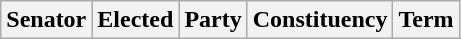<table class="wikitable">
<tr>
<th>Senator</th>
<th>Elected</th>
<th>Party</th>
<th>Constituency</th>
<th>Term</th>
</tr>
</table>
